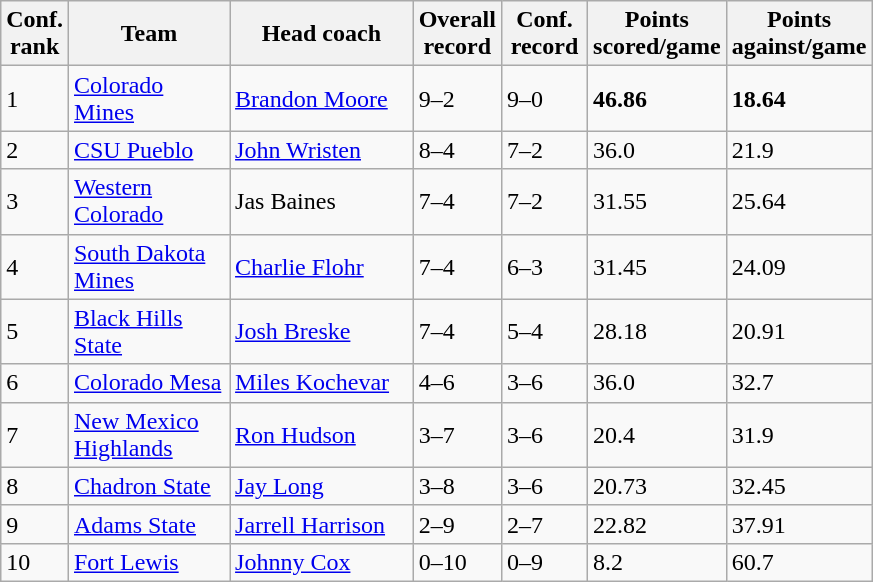<table class="sortable wikitable">
<tr>
<th width="25">Conf. rank</th>
<th width="100">Team</th>
<th width="115">Head coach</th>
<th width="50">Overall record</th>
<th width="50">Conf. record</th>
<th width="50">Points scored/game</th>
<th width="50">Points against/game</th>
</tr>
<tr align="left" bgcolor="">
<td>1</td>
<td><a href='#'>Colorado Mines</a></td>
<td><a href='#'>Brandon Moore</a></td>
<td>9–2</td>
<td>9–0</td>
<td><strong>46.86</strong></td>
<td><strong>18.64</strong></td>
</tr>
<tr align="left" bgcolor="">
<td>2</td>
<td><a href='#'>CSU Pueblo</a></td>
<td><a href='#'>John Wristen</a></td>
<td>8–4</td>
<td>7–2</td>
<td>36.0</td>
<td>21.9</td>
</tr>
<tr align="left" bgcolor="">
<td>3</td>
<td><a href='#'>Western Colorado</a></td>
<td>Jas Baines</td>
<td>7–4</td>
<td>7–2</td>
<td>31.55</td>
<td>25.64</td>
</tr>
<tr align="left" bgcolor="">
<td>4</td>
<td><a href='#'>South Dakota Mines</a></td>
<td><a href='#'>Charlie Flohr</a></td>
<td>7–4</td>
<td>6–3</td>
<td>31.45</td>
<td>24.09</td>
</tr>
<tr align="left" bgcolor="">
<td>5</td>
<td><a href='#'>Black Hills State</a></td>
<td><a href='#'>Josh Breske</a></td>
<td>7–4</td>
<td>5–4</td>
<td>28.18</td>
<td>20.91</td>
</tr>
<tr align="left" bgcolor="">
<td>6</td>
<td><a href='#'>Colorado Mesa</a></td>
<td><a href='#'>Miles Kochevar</a></td>
<td>4–6</td>
<td>3–6</td>
<td>36.0</td>
<td>32.7</td>
</tr>
<tr align="left" bgcolor="">
<td>7</td>
<td><a href='#'>New Mexico Highlands</a></td>
<td><a href='#'>Ron Hudson</a></td>
<td>3–7</td>
<td>3–6</td>
<td>20.4</td>
<td>31.9</td>
</tr>
<tr align="left" bgcolor="">
<td>8</td>
<td><a href='#'>Chadron State</a></td>
<td><a href='#'>Jay Long</a></td>
<td>3–8</td>
<td>3–6</td>
<td>20.73</td>
<td>32.45</td>
</tr>
<tr align="left" bgcolor="">
<td>9</td>
<td><a href='#'>Adams State</a></td>
<td><a href='#'>Jarrell Harrison</a></td>
<td>2–9</td>
<td>2–7</td>
<td>22.82</td>
<td>37.91</td>
</tr>
<tr align="left" bgcolor="">
<td>10</td>
<td><a href='#'>Fort Lewis</a></td>
<td><a href='#'>Johnny Cox</a></td>
<td>0–10</td>
<td>0–9</td>
<td>8.2</td>
<td>60.7</td>
</tr>
</table>
